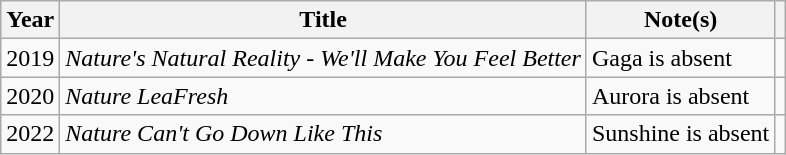<table class="wikitable">
<tr>
<th>Year</th>
<th>Title</th>
<th>Note(s)</th>
<th></th>
</tr>
<tr>
<td>2019</td>
<td><em>Nature's Natural Reality - We'll Make You Feel Better</em></td>
<td>Gaga is absent</td>
<td></td>
</tr>
<tr>
<td>2020</td>
<td><em>Nature LeaFresh</em></td>
<td>Aurora is absent</td>
<td></td>
</tr>
<tr>
<td>2022</td>
<td><em>Nature Can't Go Down Like This</em></td>
<td>Sunshine is absent</td>
<td></td>
</tr>
</table>
